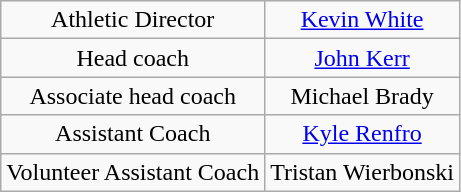<table class="wikitable" style="text-align: center;">
<tr>
<td>Athletic Director</td>
<td> <a href='#'>Kevin White</a></td>
</tr>
<tr>
<td>Head coach</td>
<td> <a href='#'>John Kerr</a></td>
</tr>
<tr>
<td>Associate head coach</td>
<td> Michael Brady</td>
</tr>
<tr>
<td>Assistant Coach</td>
<td> <a href='#'>Kyle Renfro</a></td>
</tr>
<tr>
<td>Volunteer Assistant Coach</td>
<td> Tristan Wierbonski</td>
</tr>
</table>
